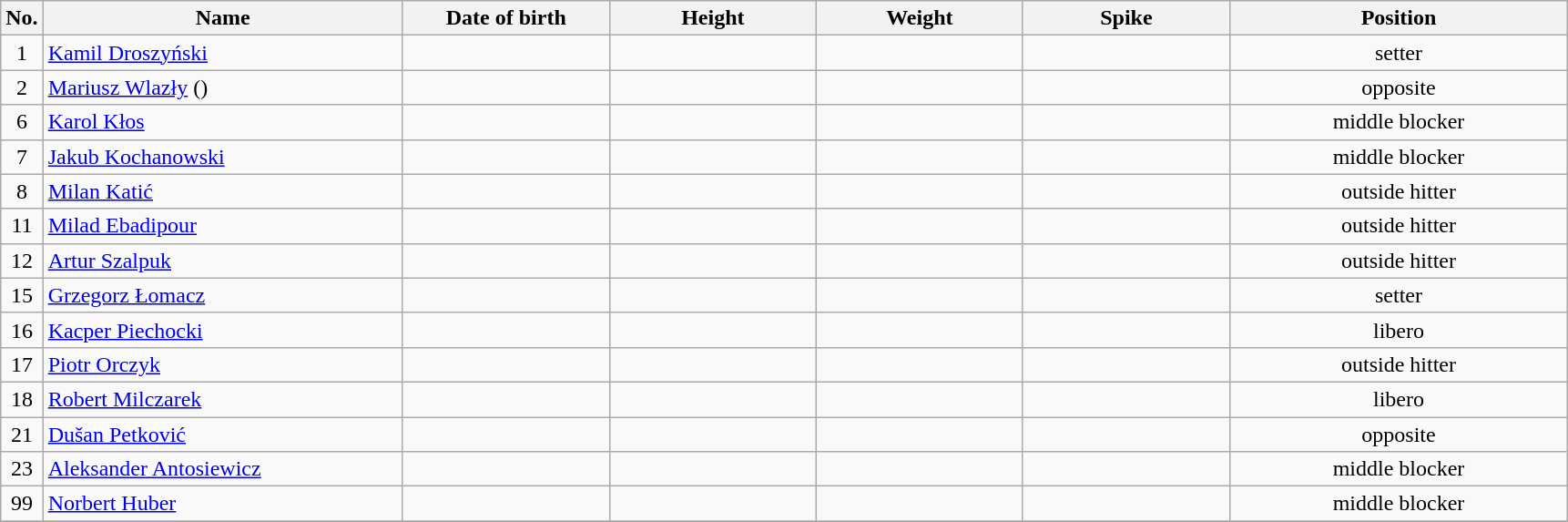<table class="wikitable sortable" style="font-size:100%; text-align:center;">
<tr>
<th>No.</th>
<th style="width:16em">Name</th>
<th style="width:9em">Date of birth</th>
<th style="width:9em">Height</th>
<th style="width:9em">Weight</th>
<th style="width:9em">Spike</th>
<th style="width:15em">Position</th>
</tr>
<tr>
<td>1</td>
<td align=left> <a href='#'>Kamil Droszyński</a></td>
<td align=right></td>
<td></td>
<td></td>
<td></td>
<td>setter</td>
</tr>
<tr>
<td>2</td>
<td align=left> <a href='#'>Mariusz Wlazły</a> ()</td>
<td align=right></td>
<td></td>
<td></td>
<td></td>
<td>opposite</td>
</tr>
<tr>
<td>6</td>
<td align=left> <a href='#'>Karol Kłos</a></td>
<td align=right></td>
<td></td>
<td></td>
<td></td>
<td>middle blocker</td>
</tr>
<tr>
<td>7</td>
<td align=left> <a href='#'>Jakub Kochanowski</a></td>
<td align=right></td>
<td></td>
<td></td>
<td></td>
<td>middle blocker</td>
</tr>
<tr>
<td>8</td>
<td align=left> <a href='#'>Milan Katić</a></td>
<td align=right></td>
<td></td>
<td></td>
<td></td>
<td>outside hitter</td>
</tr>
<tr>
<td>11</td>
<td align=left> <a href='#'>Milad Ebadipour</a></td>
<td align=right></td>
<td></td>
<td></td>
<td></td>
<td>outside hitter</td>
</tr>
<tr>
<td>12</td>
<td align=left> <a href='#'>Artur Szalpuk</a></td>
<td align=right></td>
<td></td>
<td></td>
<td></td>
<td>outside hitter</td>
</tr>
<tr>
<td>15</td>
<td align=left> <a href='#'>Grzegorz Łomacz</a></td>
<td align=right></td>
<td></td>
<td></td>
<td></td>
<td>setter</td>
</tr>
<tr>
<td>16</td>
<td align=left> <a href='#'>Kacper Piechocki</a></td>
<td align=right></td>
<td></td>
<td></td>
<td></td>
<td>libero</td>
</tr>
<tr>
<td>17</td>
<td align=left> <a href='#'>Piotr Orczyk</a></td>
<td align=right></td>
<td></td>
<td></td>
<td></td>
<td>outside hitter</td>
</tr>
<tr>
<td>18</td>
<td align=left> <a href='#'>Robert Milczarek</a></td>
<td align=right></td>
<td></td>
<td></td>
<td></td>
<td>libero</td>
</tr>
<tr>
<td>21</td>
<td align=left> <a href='#'>Dušan Petković</a></td>
<td align=right></td>
<td></td>
<td></td>
<td></td>
<td>opposite</td>
</tr>
<tr>
<td>23</td>
<td align=left> <a href='#'>Aleksander Antosiewicz</a></td>
<td align=right></td>
<td></td>
<td></td>
<td></td>
<td>middle blocker</td>
</tr>
<tr>
<td>99</td>
<td align=left> <a href='#'>Norbert Huber</a></td>
<td align=right></td>
<td></td>
<td></td>
<td></td>
<td>middle blocker</td>
</tr>
<tr>
</tr>
</table>
